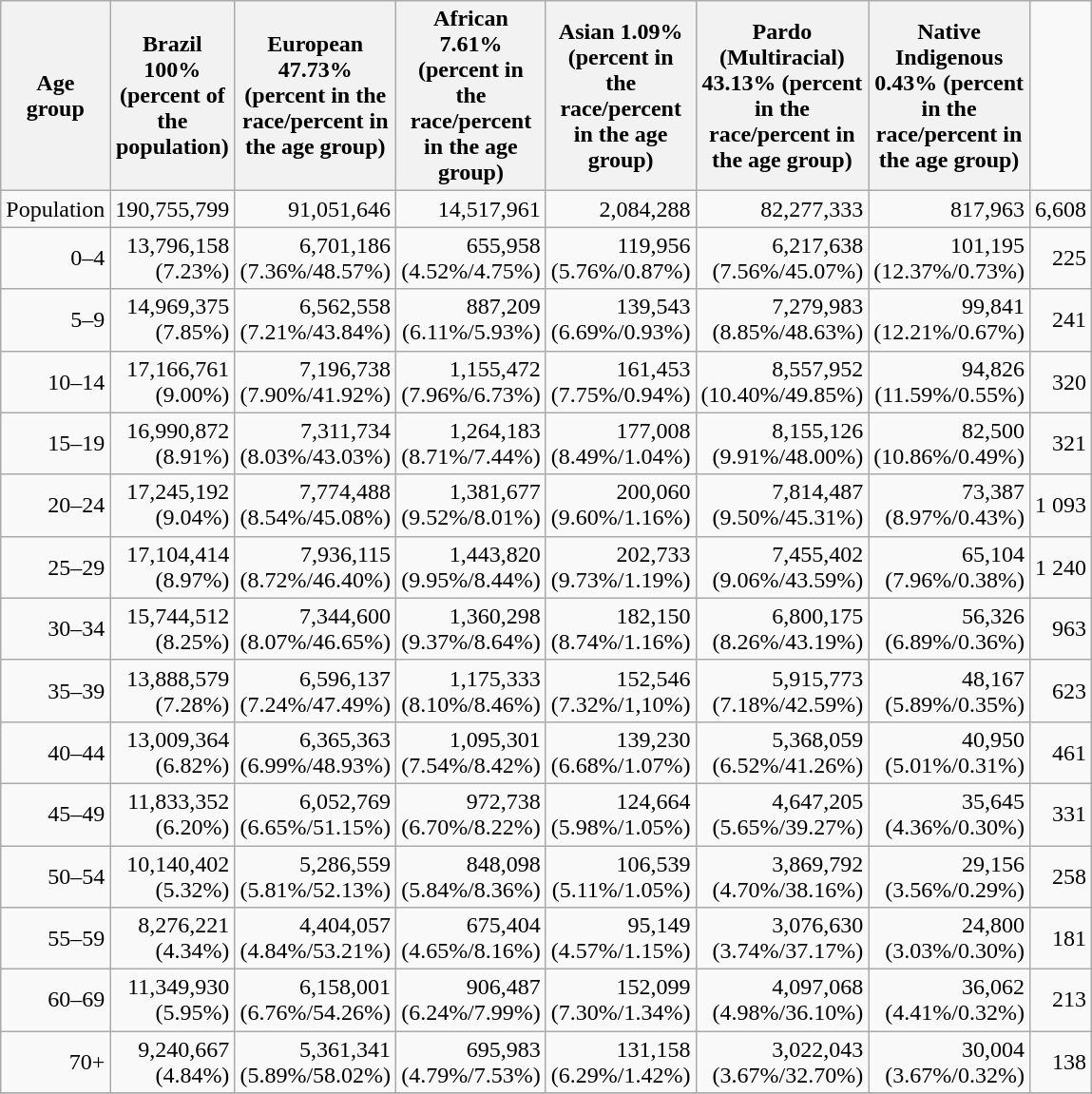<table class="wikitable" style="text-align: right;">
<tr>
<th width="50pt">Age group</th>
<th width="70pt">Brazil 100% (percent of the population)</th>
<th width="70pt">European 47.73% (percent in the race/percent in the age group)</th>
<th width="70pt">African 7.61% (percent in the race/percent in the age group)</th>
<th width="70pt">Asian 1.09% (percent in the race/percent in the age group)</th>
<th width="70pt">Pardo (Multiracial) 43.13% (percent in the race/percent in the age group)</th>
<th width="70pt">Native Indigenous 0.43% (percent in the race/percent in the age group)</th>
</tr>
<tr>
<td>Population</td>
<td>190,755,799</td>
<td>91,051,646</td>
<td>14,517,961</td>
<td>2,084,288</td>
<td>82,277,333</td>
<td>817,963</td>
<td>6,608</td>
</tr>
<tr>
<td>0–4</td>
<td>13,796,158 (7.23%)</td>
<td>6,701,186 (7.36%/48.57%)</td>
<td>655,958 (4.52%/4.75%)</td>
<td>119,956 (5.76%/0.87%)</td>
<td>6,217,638 (7.56%/45.07%)</td>
<td>101,195 (12.37%/0.73%)</td>
<td>225</td>
</tr>
<tr>
<td>5–9</td>
<td>14,969,375 (7.85%)</td>
<td>6,562,558 (7.21%/43.84%)</td>
<td>887,209 (6.11%/5.93%)</td>
<td>139,543 (6.69%/0.93%)</td>
<td>7,279,983 (8.85%/48.63%)</td>
<td>99,841 (12.21%/0.67%)</td>
<td>241</td>
</tr>
<tr>
<td>10–14</td>
<td>17,166,761 (9.00%)</td>
<td>7,196,738 (7.90%/41.92%)</td>
<td>1,155,472 (7.96%/6.73%)</td>
<td>161,453 (7.75%/0.94%)</td>
<td>8,557,952 (10.40%/49.85%)</td>
<td>94,826 (11.59%/0.55%)</td>
<td>320</td>
</tr>
<tr>
<td>15–19</td>
<td>16,990,872 (8.91%)</td>
<td>7,311,734 (8.03%/43.03%)</td>
<td>1,264,183 (8.71%/7.44%)</td>
<td>177,008 (8.49%/1.04%)</td>
<td>8,155,126 (9.91%/48.00%)</td>
<td>82,500 (10.86%/0.49%)</td>
<td>321</td>
</tr>
<tr>
<td>20–24</td>
<td>17,245,192 (9.04%)</td>
<td>7,774,488 (8.54%/45.08%)</td>
<td>1,381,677 (9.52%/8.01%)</td>
<td>200,060 (9.60%/1.16%)</td>
<td>7,814,487 (9.50%/45.31%)</td>
<td>73,387 (8.97%/0.43%)</td>
<td>1 093</td>
</tr>
<tr>
<td>25–29</td>
<td>17,104,414 (8.97%)</td>
<td>7,936,115 (8.72%/46.40%)</td>
<td>1,443,820 (9.95%/8.44%)</td>
<td>202,733 (9.73%/1.19%)</td>
<td>7,455,402 (9.06%/43.59%)</td>
<td>65,104 (7.96%/0.38%)</td>
<td>1 240</td>
</tr>
<tr>
<td>30–34</td>
<td>15,744,512 (8.25%)</td>
<td>7,344,600 (8.07%/46.65%)</td>
<td>1,360,298 (9.37%/8.64%)</td>
<td>182,150 (8.74%/1.16%)</td>
<td>6,800,175 (8.26%/43.19%)</td>
<td>56,326 (6.89%/0.36%)</td>
<td>963</td>
</tr>
<tr>
<td>35–39</td>
<td>13,888,579 (7.28%)</td>
<td>6,596,137 (7.24%/47.49%)</td>
<td>1,175,333 (8.10%/8.46%)</td>
<td>152,546 (7.32%/1,10%)</td>
<td>5,915,773 (7.18%/42.59%)</td>
<td>48,167 (5.89%/0.35%)</td>
<td>623</td>
</tr>
<tr>
<td>40–44</td>
<td>13,009,364 (6.82%)</td>
<td>6,365,363 (6.99%/48.93%)</td>
<td>1,095,301 (7.54%/8.42%)</td>
<td>139,230 (6.68%/1.07%)</td>
<td>5,368,059 (6.52%/41.26%)</td>
<td>40,950 (5.01%/0.31%)</td>
<td>461</td>
</tr>
<tr>
<td>45–49</td>
<td>11,833,352 (6.20%)</td>
<td>6,052,769 (6.65%/51.15%)</td>
<td>972,738 (6.70%/8.22%)</td>
<td>124,664 (5.98%/1.05%)</td>
<td>4,647,205 (5.65%/39.27%)</td>
<td>35,645 (4.36%/0.30%)</td>
<td>331</td>
</tr>
<tr>
<td>50–54</td>
<td>10,140,402 (5.32%)</td>
<td>5,286,559 (5.81%/52.13%)</td>
<td>848,098 (5.84%/8.36%)</td>
<td>106,539 (5.11%/1.05%)</td>
<td>3,869,792 (4.70%/38.16%)</td>
<td>29,156 (3.56%/0.29%)</td>
<td>258</td>
</tr>
<tr>
<td>55–59</td>
<td>8,276,221 (4.34%)</td>
<td>4,404,057 (4.84%/53.21%)</td>
<td>675,404 (4.65%/8.16%)</td>
<td>95,149 (4.57%/1.15%)</td>
<td>3,076,630 (3.74%/37.17%)</td>
<td>24,800 (3.03%/0.30%)</td>
<td>181</td>
</tr>
<tr>
<td>60–69</td>
<td>11,349,930 (5.95%)</td>
<td>6,158,001 (6.76%/54.26%)</td>
<td>906,487 (6.24%/7.99%)</td>
<td>152,099 (7.30%/1.34%)</td>
<td>4,097,068 (4.98%/36.10%)</td>
<td>36,062 (4.41%/0.32%)</td>
<td>213</td>
</tr>
<tr>
<td>70+</td>
<td>9,240,667 (4.84%)</td>
<td>5,361,341 (5.89%/58.02%)</td>
<td>695,983 (4.79%/7.53%)</td>
<td>131,158 (6.29%/1.42%)</td>
<td>3,022,043 (3.67%/32.70%)</td>
<td>30,004 (3.67%/0.32%)</td>
<td>138</td>
</tr>
<tr>
</tr>
</table>
